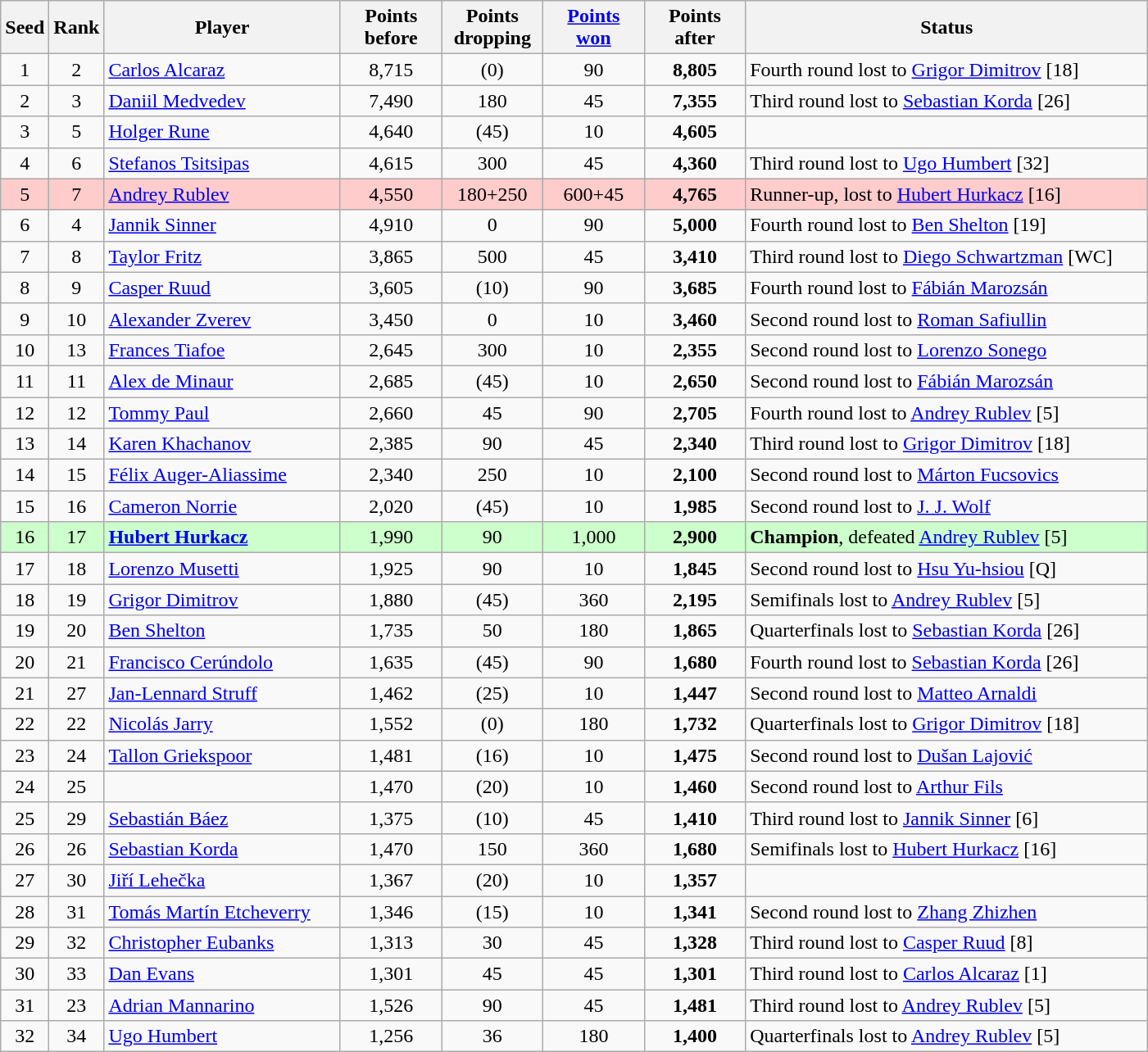<table class="wikitable sortable">
<tr>
<th style="width:30px;">Seed</th>
<th style="width:30px;">Rank</th>
<th style="width:185px;">Player</th>
<th style="width:75px;">Points before</th>
<th style="width:75px;">Points dropping</th>
<th style="width:75px;"><a href='#'>Points won</a></th>
<th style="width:75px;">Points after</th>
<th style="width:320px;">Status</th>
</tr>
<tr>
<td style="text-align:center;">1</td>
<td style="text-align:center;">2</td>
<td> <a href='#'>Carlos Alcaraz</a></td>
<td style="text-align:center;">8,715</td>
<td style="text-align:center;">(0)</td>
<td style="text-align:center;">90</td>
<td style="text-align:center;"><strong>8,805</strong></td>
<td>Fourth round lost to  <a href='#'>Grigor Dimitrov</a> [18]</td>
</tr>
<tr>
<td style="text-align:center;">2</td>
<td style="text-align:center;">3</td>
<td> <a href='#'>Daniil Medvedev</a></td>
<td style="text-align:center;">7,490</td>
<td style="text-align:center;">180</td>
<td style="text-align:center;">45</td>
<td style="text-align:center;"><strong>7,355</strong></td>
<td>Third round lost to  <a href='#'>Sebastian Korda</a> [26]</td>
</tr>
<tr>
<td style="text-align:center;">3</td>
<td style="text-align:center;">5</td>
<td> <a href='#'>Holger Rune</a></td>
<td style="text-align:center;">4,640</td>
<td style="text-align:center;">(45)</td>
<td style="text-align:center;">10</td>
<td style="text-align:center;"><strong>4,605</strong></td>
<td></td>
</tr>
<tr>
<td style="text-align:center;">4</td>
<td style="text-align:center;">6</td>
<td> <a href='#'>Stefanos Tsitsipas</a></td>
<td style="text-align:center;">4,615</td>
<td style="text-align:center;">300</td>
<td style="text-align:center;">45</td>
<td style="text-align:center;"><strong>4,360</strong></td>
<td>Third round lost to  <a href='#'>Ugo Humbert</a> [32]</td>
</tr>
<tr style="background:#fcc">
<td style="text-align:center;">5</td>
<td style="text-align:center;">7</td>
<td> <a href='#'>Andrey Rublev</a></td>
<td style="text-align:center;">4,550</td>
<td style="text-align:center;">180+250</td>
<td style="text-align:center;">600+45</td>
<td style="text-align:center;"><strong>4,765</strong></td>
<td>Runner-up, lost to  <a href='#'>Hubert Hurkacz</a> [16]</td>
</tr>
<tr>
<td style="text-align:center;">6</td>
<td style="text-align:center;">4</td>
<td> <a href='#'>Jannik Sinner</a></td>
<td style="text-align:center;">4,910</td>
<td style="text-align:center;">0 </td>
<td style="text-align:center;">90</td>
<td style="text-align:center;"><strong>5,000</strong></td>
<td>Fourth round lost to  <a href='#'>Ben Shelton</a> [19]</td>
</tr>
<tr>
<td style="text-align:center;">7</td>
<td style="text-align:center;">8</td>
<td> <a href='#'>Taylor Fritz</a></td>
<td style="text-align:center;">3,865</td>
<td style="text-align:center;">500</td>
<td style="text-align:center;">45</td>
<td style="text-align:center;"><strong>3,410</strong></td>
<td>Third round lost to  <a href='#'>Diego Schwartzman</a> [WC]</td>
</tr>
<tr>
<td style="text-align:center;">8</td>
<td style="text-align:center;">9</td>
<td> <a href='#'>Casper Ruud</a></td>
<td style="text-align:center;">3,605</td>
<td style="text-align:center;">(10)</td>
<td style="text-align:center;">90</td>
<td style="text-align:center;"><strong>3,685</strong></td>
<td>Fourth round lost to  <a href='#'>Fábián Marozsán</a></td>
</tr>
<tr>
<td style="text-align:center;">9</td>
<td style="text-align:center;">10</td>
<td> <a href='#'>Alexander Zverev</a></td>
<td style="text-align:center;">3,450</td>
<td style="text-align:center;">0 </td>
<td style="text-align:center;">10</td>
<td style="text-align:center;"><strong>3,460</strong></td>
<td>Second round lost to  <a href='#'>Roman Safiullin</a></td>
</tr>
<tr>
<td style="text-align:center;">10</td>
<td style="text-align:center;">13</td>
<td> <a href='#'>Frances Tiafoe</a></td>
<td style="text-align:center;">2,645</td>
<td style="text-align:center;">300</td>
<td style="text-align:center;">10</td>
<td style="text-align:center;"><strong>2,355</strong></td>
<td>Second round lost to  <a href='#'>Lorenzo Sonego</a></td>
</tr>
<tr>
<td style="text-align:center;">11</td>
<td style="text-align:center;">11</td>
<td> <a href='#'>Alex de Minaur</a></td>
<td style="text-align:center;">2,685</td>
<td style="text-align:center;">(45)</td>
<td style="text-align:center;">10</td>
<td style="text-align:center;"><strong>2,650</strong></td>
<td>Second round lost to  <a href='#'>Fábián Marozsán</a></td>
</tr>
<tr>
<td style="text-align:center;">12</td>
<td style="text-align:center;">12</td>
<td> <a href='#'>Tommy Paul</a></td>
<td style="text-align:center;">2,660</td>
<td style="text-align:center;">45</td>
<td style="text-align:center;">90</td>
<td style="text-align:center;"><strong>2,705</strong></td>
<td>Fourth round lost to  <a href='#'>Andrey Rublev</a> [5]</td>
</tr>
<tr>
<td style="text-align:center;">13</td>
<td style="text-align:center;">14</td>
<td> <a href='#'>Karen Khachanov</a></td>
<td style="text-align:center;">2,385</td>
<td style="text-align:center;">90</td>
<td style="text-align:center;">45</td>
<td style="text-align:center;"><strong>2,340</strong></td>
<td>Third round lost to  <a href='#'>Grigor Dimitrov</a> [18]</td>
</tr>
<tr>
<td style="text-align:center;">14</td>
<td style="text-align:center;">15</td>
<td> <a href='#'>Félix Auger-Aliassime</a></td>
<td style="text-align:center;">2,340</td>
<td style="text-align:center;">250</td>
<td style="text-align:center;">10</td>
<td style="text-align:center;"><strong>2,100</strong></td>
<td>Second round lost to  <a href='#'>Márton Fucsovics</a></td>
</tr>
<tr>
<td style="text-align:center;">15</td>
<td style="text-align:center;">16</td>
<td> <a href='#'>Cameron Norrie</a></td>
<td style="text-align:center;">2,020</td>
<td style="text-align:center;">(45)</td>
<td style="text-align:center;">10</td>
<td style="text-align:center;"><strong>1,985</strong></td>
<td>Second round lost to  <a href='#'>J. J. Wolf</a></td>
</tr>
<tr style="background:#cfc;">
<td style="text-align:center;">16</td>
<td style="text-align:center;">17</td>
<td> <strong><a href='#'>Hubert Hurkacz</a></strong></td>
<td style="text-align:center;">1,990</td>
<td style="text-align:center;">90</td>
<td style="text-align:center;">1,000</td>
<td style="text-align:center;"><strong>2,900</strong></td>
<td><strong>Champion</strong>, defeated  <a href='#'>Andrey Rublev</a> [5]</td>
</tr>
<tr>
<td style="text-align:center;">17</td>
<td style="text-align:center;">18</td>
<td> <a href='#'>Lorenzo Musetti</a></td>
<td style="text-align:center;">1,925</td>
<td style="text-align:center;">90</td>
<td style="text-align:center;">10</td>
<td style="text-align:center;"><strong>1,845</strong></td>
<td>Second round lost to  <a href='#'>Hsu Yu-hsiou</a> [Q]</td>
</tr>
<tr>
<td style="text-align:center;">18</td>
<td style="text-align:center;">19</td>
<td> <a href='#'>Grigor Dimitrov</a></td>
<td style="text-align:center;">1,880</td>
<td style="text-align:center;">(45)</td>
<td style="text-align:center;">360</td>
<td style="text-align:center;"><strong>2,195</strong></td>
<td>Semifinals lost to  <a href='#'>Andrey Rublev</a> [5]</td>
</tr>
<tr>
<td style="text-align:center;">19</td>
<td style="text-align:center;">20</td>
<td> <a href='#'>Ben Shelton</a></td>
<td style="text-align:center;">1,735</td>
<td style="text-align:center;">50</td>
<td style="text-align:center;">180</td>
<td style="text-align:center;"><strong>1,865</strong></td>
<td>Quarterfinals lost to  <a href='#'>Sebastian Korda</a> [26]</td>
</tr>
<tr>
<td style="text-align:center;">20</td>
<td style="text-align:center;">21</td>
<td> <a href='#'>Francisco Cerúndolo</a></td>
<td style="text-align:center;">1,635</td>
<td style="text-align:center;">(45)</td>
<td style="text-align:center;">90</td>
<td style="text-align:center;"><strong>1,680</strong></td>
<td>Fourth round lost to  <a href='#'>Sebastian Korda</a> [26]</td>
</tr>
<tr>
<td style="text-align:center;">21</td>
<td style="text-align:center;">27</td>
<td> <a href='#'>Jan-Lennard Struff</a></td>
<td style="text-align:center;">1,462</td>
<td style="text-align:center;">(25)</td>
<td style="text-align:center;">10</td>
<td style="text-align:center;"><strong>1,447</strong></td>
<td>Second round lost to  <a href='#'>Matteo Arnaldi</a></td>
</tr>
<tr>
<td style="text-align:center;">22</td>
<td style="text-align:center;">22</td>
<td> <a href='#'>Nicolás Jarry</a></td>
<td style="text-align:center;">1,552</td>
<td style="text-align:center;">(0)</td>
<td style="text-align:center;">180</td>
<td style="text-align:center;"><strong>1,732</strong></td>
<td>Quarterfinals lost to  <a href='#'>Grigor Dimitrov</a> [18]</td>
</tr>
<tr>
<td style="text-align:center;">23</td>
<td style="text-align:center;">24</td>
<td> <a href='#'>Tallon Griekspoor</a></td>
<td style="text-align:center;">1,481</td>
<td style="text-align:center;">(16)</td>
<td style="text-align:center;">10</td>
<td style="text-align:center;"><strong>1,475</strong></td>
<td>Second round lost to  <a href='#'>Dušan Lajović</a></td>
</tr>
<tr>
<td style="text-align:center;">24</td>
<td style="text-align:center;">25</td>
<td></td>
<td style="text-align:center;">1,470</td>
<td style="text-align:center;">(20)</td>
<td style="text-align:center;">10</td>
<td style="text-align:center;"><strong>1,460</strong></td>
<td>Second round lost to  <a href='#'>Arthur Fils</a></td>
</tr>
<tr>
<td style="text-align:center;">25</td>
<td style="text-align:center;">29</td>
<td> <a href='#'>Sebastián Báez</a></td>
<td style="text-align:center;">1,375</td>
<td style="text-align:center;">(10)</td>
<td style="text-align:center;">45</td>
<td style="text-align:center;"><strong>1,410</strong></td>
<td>Third round lost to  <a href='#'>Jannik Sinner</a> [6]</td>
</tr>
<tr>
<td style="text-align:center;">26</td>
<td style="text-align:center;">26</td>
<td> <a href='#'>Sebastian Korda</a></td>
<td style="text-align:center;">1,470</td>
<td style="text-align:center;">150</td>
<td style="text-align:center;">360</td>
<td style="text-align:center;"><strong>1,680</strong></td>
<td>Semifinals lost to  <a href='#'>Hubert Hurkacz</a> [16]</td>
</tr>
<tr>
<td style="text-align:center;">27</td>
<td style="text-align:center;">30</td>
<td> <a href='#'>Jiří Lehečka</a></td>
<td style="text-align:center;">1,367</td>
<td style="text-align:center;">(20)</td>
<td style="text-align:center;">10</td>
<td style="text-align:center;"><strong>1,357</strong></td>
<td></td>
</tr>
<tr>
<td style="text-align:center;">28</td>
<td style="text-align:center;">31</td>
<td> <a href='#'>Tomás Martín Etcheverry</a></td>
<td style="text-align:center;">1,346</td>
<td style="text-align:center;">(15)</td>
<td style="text-align:center;">10</td>
<td style="text-align:center;"><strong>1,341</strong></td>
<td>Second round lost to  <a href='#'>Zhang Zhizhen</a></td>
</tr>
<tr>
<td style="text-align:center;">29</td>
<td style="text-align:center;">32</td>
<td> <a href='#'>Christopher Eubanks</a></td>
<td style="text-align:center;">1,313</td>
<td style="text-align:center;">30</td>
<td style="text-align:center;">45</td>
<td style="text-align:center;"><strong>1,328</strong></td>
<td>Third round lost to  <a href='#'>Casper Ruud</a> [8]</td>
</tr>
<tr>
<td style="text-align:center;">30</td>
<td style="text-align:center;">33</td>
<td> <a href='#'>Dan Evans</a></td>
<td style="text-align:center;">1,301</td>
<td style="text-align:center;">45</td>
<td style="text-align:center;">45</td>
<td style="text-align:center;"><strong>1,301</strong></td>
<td>Third round lost to  <a href='#'>Carlos Alcaraz</a> [1]</td>
</tr>
<tr>
<td style="text-align:center;">31</td>
<td style="text-align:center;">23</td>
<td> <a href='#'>Adrian Mannarino</a></td>
<td style="text-align:center;">1,526</td>
<td style="text-align:center;">90</td>
<td style="text-align:center;">45</td>
<td style="text-align:center;"><strong>1,481</strong></td>
<td>Third round lost to  <a href='#'>Andrey Rublev</a> [5]</td>
</tr>
<tr>
<td style="text-align:center;">32</td>
<td style="text-align:center;">34</td>
<td> <a href='#'>Ugo Humbert</a></td>
<td style="text-align:center;">1,256</td>
<td style="text-align:center;">36</td>
<td style="text-align:center;">180</td>
<td style="text-align:center;"><strong>1,400</strong></td>
<td>Quarterfinals lost to  <a href='#'>Andrey Rublev</a> [5]</td>
</tr>
</table>
